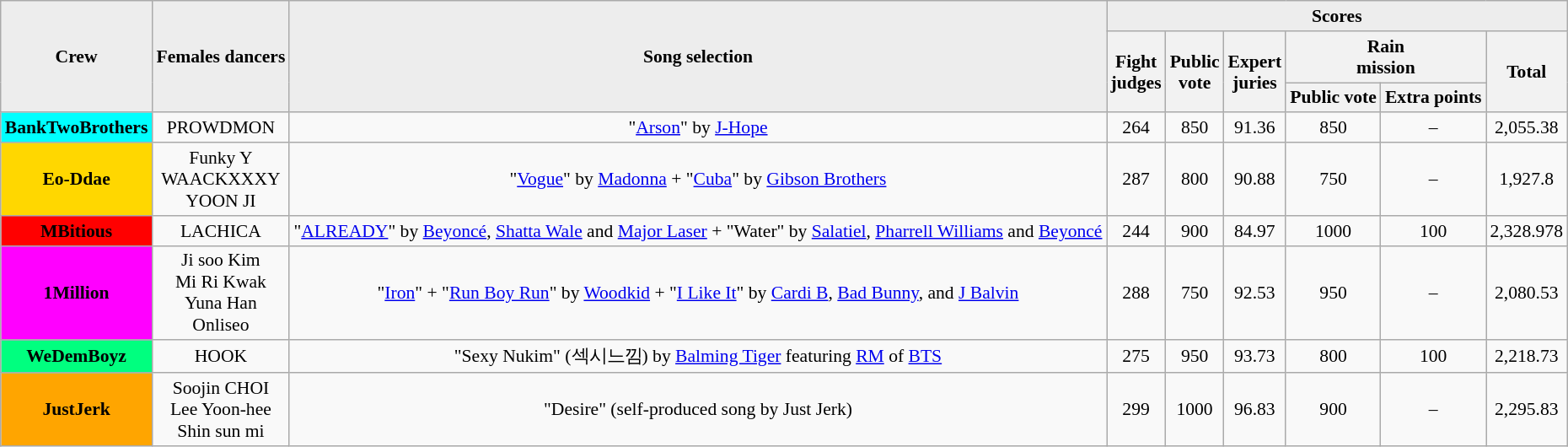<table class="wikitable sortable" style="text-align:center; font-size:90%">
<tr>
<th rowspan=3 style="background:#EDEDED">Crew</th>
<th rowspan=3 style="background:#EDEDED">Females dancers</th>
<th rowspan=3 style="background:#EDEDED">Song selection</th>
<th colspan=7 style="background:#EDEDED">Scores</th>
</tr>
<tr>
<th rowspan=2>Fight<br>judges</th>
<th rowspan=2>Public<br>vote</th>
<th rowspan=2>Expert<br>juries</th>
<th colspan=2>Rain<br>mission</th>
<th rowspan=2>Total</th>
</tr>
<tr>
<th>Public vote</th>
<th>Extra points</th>
</tr>
<tr>
<td style="background:aqua"><strong>BankTwoBrothers</strong></td>
<td>PROWDMON</td>
<td>"<a href='#'>Arson</a>" by <a href='#'>J-Hope</a></td>
<td>264</td>
<td>850</td>
<td>91.36</td>
<td>850</td>
<td>–</td>
<td>2,055.38</td>
</tr>
<tr>
<td style="background:gold"><strong>Eo-Ddae</strong></td>
<td>Funky Y<br>WAACKXXXY<br>YOON JI</td>
<td>"<a href='#'>Vogue</a>" by <a href='#'>Madonna</a> + "<a href='#'>Cuba</a>" by <a href='#'>Gibson Brothers</a></td>
<td>287</td>
<td>800</td>
<td>90.88</td>
<td>750</td>
<td>–</td>
<td>1,927.8</td>
</tr>
<tr>
<td style="background:red"><strong>MBitious</strong></td>
<td>LACHICA</td>
<td>"<a href='#'>ALREADY</a>" by <a href='#'>Beyoncé</a>, <a href='#'>Shatta Wale</a> and <a href='#'>Major Laser</a> + "Water" by <a href='#'>Salatiel</a>, <a href='#'>Pharrell Williams</a> and <a href='#'>Beyoncé</a></td>
<td>244</td>
<td>900</td>
<td>84.97</td>
<td>1000</td>
<td>100</td>
<td>2,328.978</td>
</tr>
<tr>
<td style="background:magenta"><strong>1Million</strong></td>
<td>Ji soo Kim<br>Mi Ri Kwak<br>Yuna Han<br>Onliseo</td>
<td>"<a href='#'>Iron</a>" + "<a href='#'>Run Boy Run</a>" by <a href='#'>Woodkid</a> + "<a href='#'>I Like It</a>" by <a href='#'>Cardi B</a>, <a href='#'>Bad Bunny</a>, and <a href='#'>J Balvin</a></td>
<td>288</td>
<td>750</td>
<td>92.53</td>
<td>950</td>
<td>–</td>
<td>2,080.53</td>
</tr>
<tr>
<td style="background:springgreen"><strong>WeDemBoyz</strong></td>
<td>HOOK</td>
<td>"Sexy Nukim" (섹시느낌) by <a href='#'>Balming Tiger</a> featuring <a href='#'>RM</a> of <a href='#'>BTS</a></td>
<td>275</td>
<td>950</td>
<td>93.73</td>
<td>800</td>
<td>100</td>
<td>2,218.73</td>
</tr>
<tr>
<td style="background:orange"><strong>JustJerk</strong></td>
<td>Soojin CHOI<br>Lee Yoon-hee<br>Shin sun mi</td>
<td>"Desire" (self-produced song by Just Jerk)</td>
<td>299</td>
<td>1000</td>
<td>96.83</td>
<td>900</td>
<td>–</td>
<td>2,295.83</td>
</tr>
</table>
